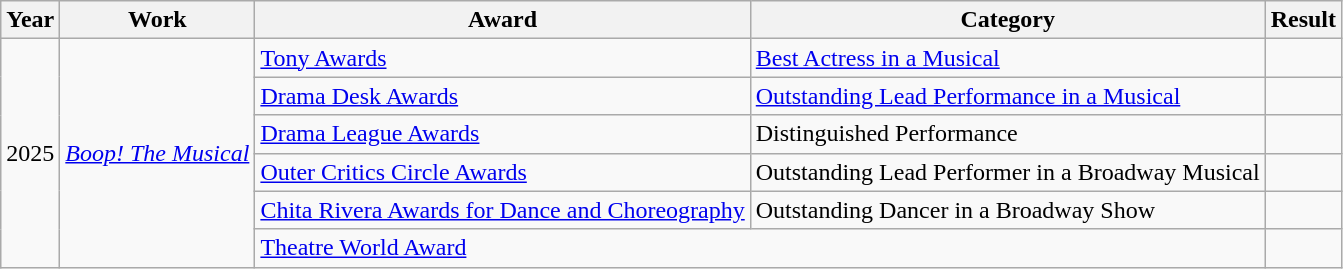<table class="wikitable">
<tr>
<th>Year</th>
<th>Work</th>
<th>Award</th>
<th>Category</th>
<th>Result</th>
</tr>
<tr>
<td rowspan="6">2025</td>
<td rowspan="6"><em><a href='#'>Boop! The Musical</a></em></td>
<td><a href='#'>Tony Awards</a></td>
<td><a href='#'>Best Actress in a Musical</a></td>
<td></td>
</tr>
<tr>
<td><a href='#'>Drama Desk Awards</a></td>
<td><a href='#'>Outstanding Lead Performance in a Musical</a></td>
<td></td>
</tr>
<tr>
<td><a href='#'>Drama League Awards</a></td>
<td>Distinguished Performance</td>
<td></td>
</tr>
<tr>
<td><a href='#'>Outer Critics Circle Awards</a></td>
<td>Outstanding Lead Performer in a Broadway Musical</td>
<td></td>
</tr>
<tr>
<td><a href='#'>Chita Rivera Awards for Dance and Choreography</a></td>
<td>Outstanding Dancer in a Broadway Show</td>
<td></td>
</tr>
<tr>
<td colspan=2><a href='#'>Theatre World Award</a></td>
<td></td>
</tr>
</table>
